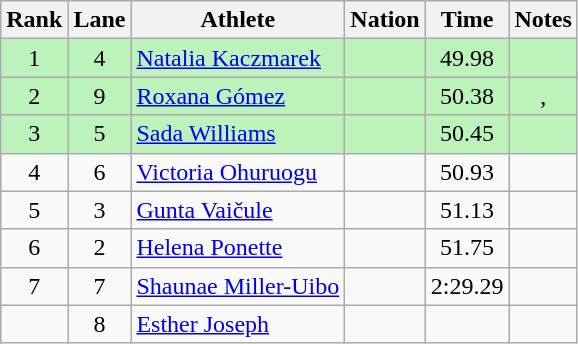<table class="wikitable sortable" style="text-align:center;">
<tr>
<th>Rank</th>
<th>Lane</th>
<th>Athlete</th>
<th>Nation</th>
<th>Time</th>
<th>Notes</th>
</tr>
<tr bgcolor=bbf3bb>
<td>1</td>
<td>4</td>
<td align=left><a href='#'>Natalia Kaczmarek</a></td>
<td align=left></td>
<td>49.98</td>
<td></td>
</tr>
<tr bgcolor=bbf3bb>
<td>2</td>
<td>9</td>
<td align=left><a href='#'>Roxana Gómez</a></td>
<td align=left></td>
<td>50.38</td>
<td>, </td>
</tr>
<tr bgcolor=bbf3bb>
<td>3</td>
<td>5</td>
<td align=left><a href='#'>Sada Williams</a></td>
<td align=left></td>
<td>50.45</td>
<td></td>
</tr>
<tr>
<td>4</td>
<td>6</td>
<td align=left><a href='#'>Victoria Ohuruogu</a></td>
<td align=left></td>
<td>50.93</td>
<td></td>
</tr>
<tr>
<td>5</td>
<td>3</td>
<td align=left><a href='#'>Gunta Vaičule</a></td>
<td align=left></td>
<td>51.13</td>
<td></td>
</tr>
<tr>
<td>6</td>
<td>2</td>
<td align=left><a href='#'>Helena Ponette</a></td>
<td align=left></td>
<td>51.75</td>
<td></td>
</tr>
<tr>
<td>7</td>
<td>7</td>
<td align=left><a href='#'>Shaunae Miller-Uibo</a></td>
<td align=left></td>
<td>2:29.29</td>
<td></td>
</tr>
<tr>
<td></td>
<td>8</td>
<td align=left><a href='#'>Esther Joseph</a></td>
<td align=left></td>
<td></td>
<td></td>
</tr>
</table>
